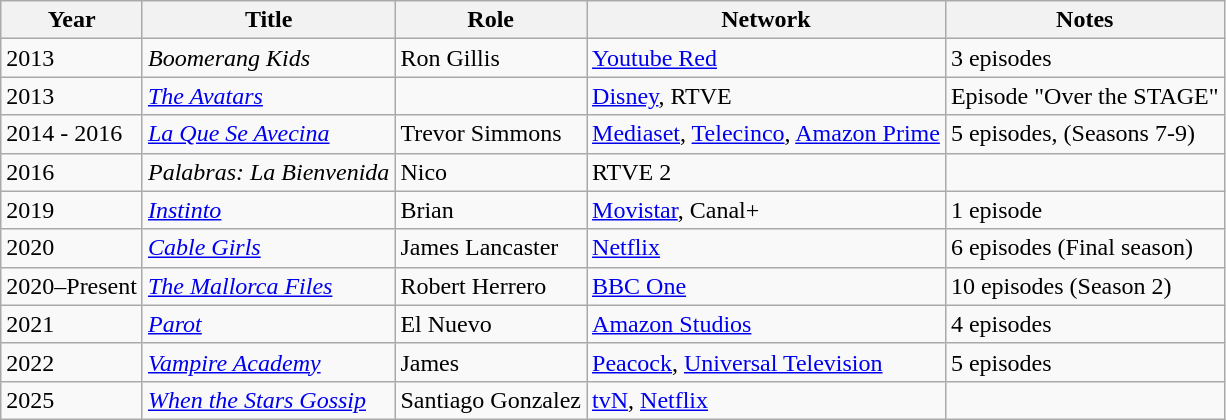<table class="wikitable">
<tr>
<th>Year</th>
<th>Title</th>
<th>Role</th>
<th>Network</th>
<th>Notes</th>
</tr>
<tr>
<td>2013</td>
<td><em>Boomerang Kids</em></td>
<td>Ron Gillis</td>
<td><a href='#'>Youtube Red</a></td>
<td>3 episodes</td>
</tr>
<tr>
<td>2013</td>
<td><em><a href='#'>The Avatars</a></em></td>
<td></td>
<td><a href='#'>Disney</a>, RTVE</td>
<td>Episode "Over the STAGE"</td>
</tr>
<tr>
<td>2014 - 2016</td>
<td><em><a href='#'>La Que Se Avecina</a></em></td>
<td>Trevor Simmons</td>
<td><a href='#'>Mediaset</a>, <a href='#'>Telecinco</a>, <a href='#'>Amazon Prime</a></td>
<td>5 episodes, (Seasons 7-9)</td>
</tr>
<tr>
<td>2016</td>
<td><em>Palabras: La Bienvenida</em></td>
<td>Nico</td>
<td>RTVE 2</td>
<td></td>
</tr>
<tr>
<td>2019</td>
<td><em><a href='#'>Instinto</a></em></td>
<td>Brian</td>
<td><a href='#'>Movistar</a>, Canal+</td>
<td>1 episode</td>
</tr>
<tr>
<td>2020</td>
<td><em><a href='#'>Cable Girls</a></em></td>
<td>James Lancaster</td>
<td><a href='#'>Netflix</a></td>
<td>6 episodes (Final season)</td>
</tr>
<tr>
<td>2020–Present</td>
<td><em><a href='#'>The Mallorca Files</a></em></td>
<td>Robert Herrero</td>
<td><a href='#'>BBC One</a></td>
<td>10 episodes (Season 2)</td>
</tr>
<tr>
<td>2021</td>
<td><a href='#'><em>Parot</em></a></td>
<td>El Nuevo</td>
<td><a href='#'>Amazon Studios</a></td>
<td>4 episodes</td>
</tr>
<tr>
<td>2022</td>
<td><a href='#'><em>Vampire Academy</em></a></td>
<td>James</td>
<td><a href='#'>Peacock</a>, <a href='#'>Universal Television</a></td>
<td>5 episodes</td>
</tr>
<tr>
<td>2025</td>
<td><em><a href='#'>When the Stars Gossip</a></em></td>
<td>Santiago Gonzalez</td>
<td><a href='#'>tvN</a>, <a href='#'>Netflix</a></td>
<td></td>
</tr>
</table>
